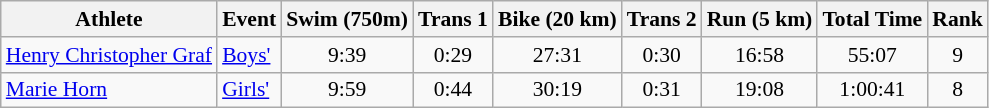<table class="wikitable" style="font-size:90%;">
<tr>
<th>Athlete</th>
<th>Event</th>
<th>Swim (750m)</th>
<th>Trans 1</th>
<th>Bike (20 km)</th>
<th>Trans 2</th>
<th>Run (5 km)</th>
<th>Total Time</th>
<th>Rank</th>
</tr>
<tr align=center>
<td align=left><a href='#'>Henry Christopher Graf</a></td>
<td align=left><a href='#'>Boys'</a></td>
<td>9:39</td>
<td>0:29</td>
<td>27:31</td>
<td>0:30</td>
<td>16:58</td>
<td>55:07</td>
<td>9</td>
</tr>
<tr align=center>
<td align=left><a href='#'>Marie Horn</a></td>
<td align=left><a href='#'>Girls'</a></td>
<td>9:59</td>
<td>0:44</td>
<td>30:19</td>
<td>0:31</td>
<td>19:08</td>
<td>1:00:41</td>
<td>8</td>
</tr>
</table>
